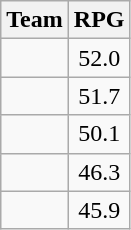<table class=wikitable>
<tr>
<th>Team</th>
<th>RPG</th>
</tr>
<tr>
<td></td>
<td align=center>52.0</td>
</tr>
<tr>
<td></td>
<td align=center>51.7</td>
</tr>
<tr>
<td></td>
<td align=center>50.1</td>
</tr>
<tr>
<td></td>
<td align=center>46.3</td>
</tr>
<tr>
<td></td>
<td align=center>45.9</td>
</tr>
</table>
